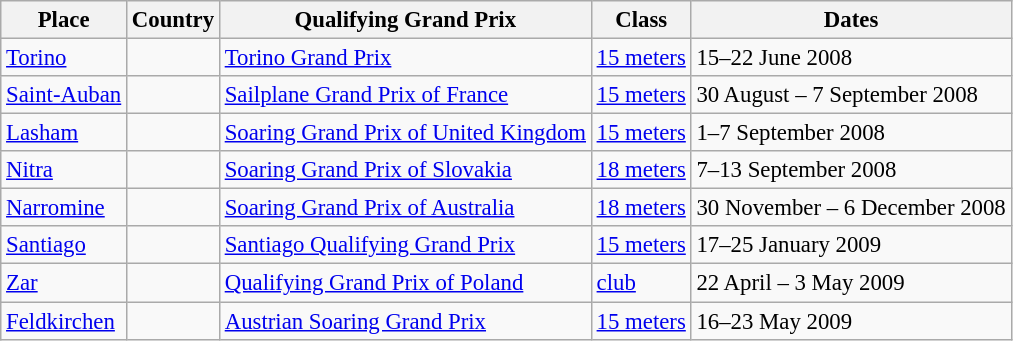<table class="wikitable" style="font-size: 95%;">
<tr>
<th>Place</th>
<th>Country</th>
<th>Qualifying Grand Prix</th>
<th>Class</th>
<th>Dates</th>
</tr>
<tr>
<td><a href='#'>Torino</a></td>
<td></td>
<td><a href='#'>Torino Grand Prix</a></td>
<td><a href='#'>15 meters</a></td>
<td>15–22 June 2008</td>
</tr>
<tr>
<td><a href='#'>Saint-Auban</a></td>
<td></td>
<td><a href='#'>Sailplane Grand Prix of France</a></td>
<td><a href='#'>15 meters</a></td>
<td>30 August – 7 September 2008</td>
</tr>
<tr>
<td><a href='#'>Lasham</a></td>
<td></td>
<td><a href='#'>Soaring Grand Prix of United Kingdom</a></td>
<td><a href='#'>15 meters</a></td>
<td>1–7 September 2008</td>
</tr>
<tr>
<td><a href='#'>Nitra</a></td>
<td></td>
<td><a href='#'>Soaring Grand Prix of Slovakia</a></td>
<td><a href='#'>18 meters</a></td>
<td>7–13 September 2008</td>
</tr>
<tr>
<td><a href='#'>Narromine</a></td>
<td></td>
<td><a href='#'>Soaring Grand Prix of Australia</a></td>
<td><a href='#'>18 meters</a></td>
<td>30 November – 6 December 2008</td>
</tr>
<tr>
<td><a href='#'>Santiago</a></td>
<td></td>
<td><a href='#'>Santiago Qualifying Grand Prix</a></td>
<td><a href='#'>15 meters</a></td>
<td>17–25 January 2009</td>
</tr>
<tr>
<td><a href='#'>Zar</a></td>
<td></td>
<td><a href='#'>Qualifying Grand Prix of Poland</a></td>
<td><a href='#'>club</a></td>
<td>22 April – 3 May 2009</td>
</tr>
<tr>
<td><a href='#'>Feldkirchen</a></td>
<td></td>
<td><a href='#'>Austrian Soaring Grand Prix</a></td>
<td><a href='#'>15 meters</a></td>
<td>16–23 May 2009</td>
</tr>
</table>
